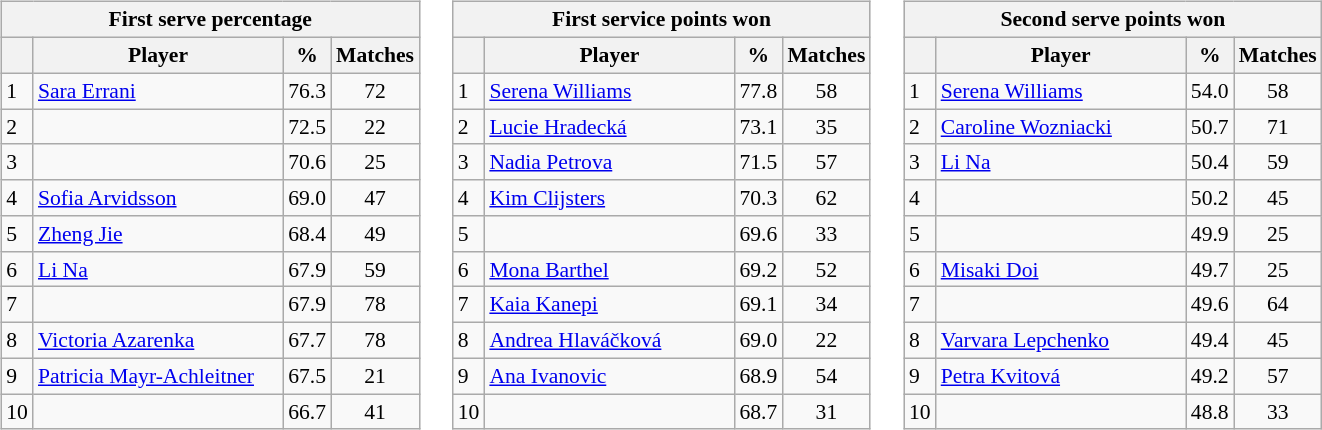<table>
<tr>
<td style=width:33%;vertical-align:top><br><table class="wikitable sortable" style=font-size:90%>
<tr>
<th colspan=4>First serve percentage</th>
</tr>
<tr>
<th></th>
<th width=160>Player</th>
<th>%</th>
<th>Matches</th>
</tr>
<tr>
<td>1</td>
<td> <a href='#'>Sara Errani</a></td>
<td>76.3</td>
<td align=center>72</td>
</tr>
<tr>
<td>2</td>
<td></td>
<td>72.5</td>
<td align=center>22</td>
</tr>
<tr>
<td>3</td>
<td></td>
<td>70.6</td>
<td align=center>25</td>
</tr>
<tr>
<td>4</td>
<td> <a href='#'>Sofia Arvidsson</a></td>
<td>69.0</td>
<td align=center>47</td>
</tr>
<tr>
<td>5</td>
<td> <a href='#'>Zheng Jie</a></td>
<td>68.4</td>
<td align=center>49</td>
</tr>
<tr>
<td>6</td>
<td> <a href='#'>Li Na</a></td>
<td>67.9</td>
<td align=center>59</td>
</tr>
<tr>
<td>7</td>
<td></td>
<td>67.9</td>
<td align=center>78</td>
</tr>
<tr>
<td>8</td>
<td> <a href='#'>Victoria Azarenka</a></td>
<td>67.7</td>
<td align=center>78</td>
</tr>
<tr>
<td>9</td>
<td> <a href='#'>Patricia Mayr-Achleitner</a></td>
<td>67.5</td>
<td align=center>21</td>
</tr>
<tr>
<td>10</td>
<td></td>
<td>66.7</td>
<td align=center>41</td>
</tr>
</table>
</td>
<td style=width:33%;vertical-align:top><br><table class="wikitable sortable" style=font-size:90%>
<tr>
<th colspan=4>First service points won</th>
</tr>
<tr>
<th></th>
<th width=160>Player</th>
<th>%</th>
<th>Matches</th>
</tr>
<tr>
<td>1</td>
<td> <a href='#'>Serena Williams</a></td>
<td>77.8</td>
<td align=center>58</td>
</tr>
<tr>
<td>2</td>
<td> <a href='#'>Lucie Hradecká</a></td>
<td>73.1</td>
<td align=center>35</td>
</tr>
<tr>
<td>3</td>
<td> <a href='#'>Nadia Petrova</a></td>
<td>71.5</td>
<td align=center>57</td>
</tr>
<tr>
<td>4</td>
<td> <a href='#'>Kim Clijsters</a></td>
<td>70.3</td>
<td align=center>62</td>
</tr>
<tr>
<td>5</td>
<td></td>
<td>69.6</td>
<td align=center>33</td>
</tr>
<tr>
<td>6</td>
<td> <a href='#'>Mona Barthel</a></td>
<td>69.2</td>
<td align=center>52</td>
</tr>
<tr>
<td>7</td>
<td> <a href='#'>Kaia Kanepi</a></td>
<td>69.1</td>
<td align=center>34</td>
</tr>
<tr>
<td>8</td>
<td> <a href='#'>Andrea Hlaváčková</a></td>
<td>69.0</td>
<td align=center>22</td>
</tr>
<tr>
<td>9</td>
<td> <a href='#'>Ana Ivanovic</a></td>
<td>68.9</td>
<td align=center>54</td>
</tr>
<tr>
<td>10</td>
<td></td>
<td>68.7</td>
<td align=center>31</td>
</tr>
</table>
</td>
<td style=width:33%;vertical-align:top><br><table class="wikitable sortable" style=font-size:90%>
<tr>
<th colspan=4>Second serve points won</th>
</tr>
<tr>
<th></th>
<th width=160>Player</th>
<th>%</th>
<th>Matches</th>
</tr>
<tr>
<td>1</td>
<td> <a href='#'>Serena Williams</a></td>
<td>54.0</td>
<td align=center>58</td>
</tr>
<tr>
<td>2</td>
<td> <a href='#'>Caroline Wozniacki</a></td>
<td>50.7</td>
<td align=center>71</td>
</tr>
<tr>
<td>3</td>
<td> <a href='#'>Li Na</a></td>
<td>50.4</td>
<td align=center>59</td>
</tr>
<tr>
<td>4</td>
<td></td>
<td>50.2</td>
<td align=center>45</td>
</tr>
<tr>
<td>5</td>
<td></td>
<td>49.9</td>
<td align=center>25</td>
</tr>
<tr>
<td>6</td>
<td> <a href='#'>Misaki Doi</a></td>
<td>49.7</td>
<td align=center>25</td>
</tr>
<tr>
<td>7</td>
<td></td>
<td>49.6</td>
<td align=center>64</td>
</tr>
<tr>
<td>8</td>
<td> <a href='#'>Varvara Lepchenko</a></td>
<td>49.4</td>
<td align=center>45</td>
</tr>
<tr>
<td>9</td>
<td> <a href='#'>Petra Kvitová</a></td>
<td>49.2</td>
<td align=center>57</td>
</tr>
<tr>
<td>10</td>
<td></td>
<td>48.8</td>
<td align=center>33</td>
</tr>
</table>
</td>
</tr>
</table>
